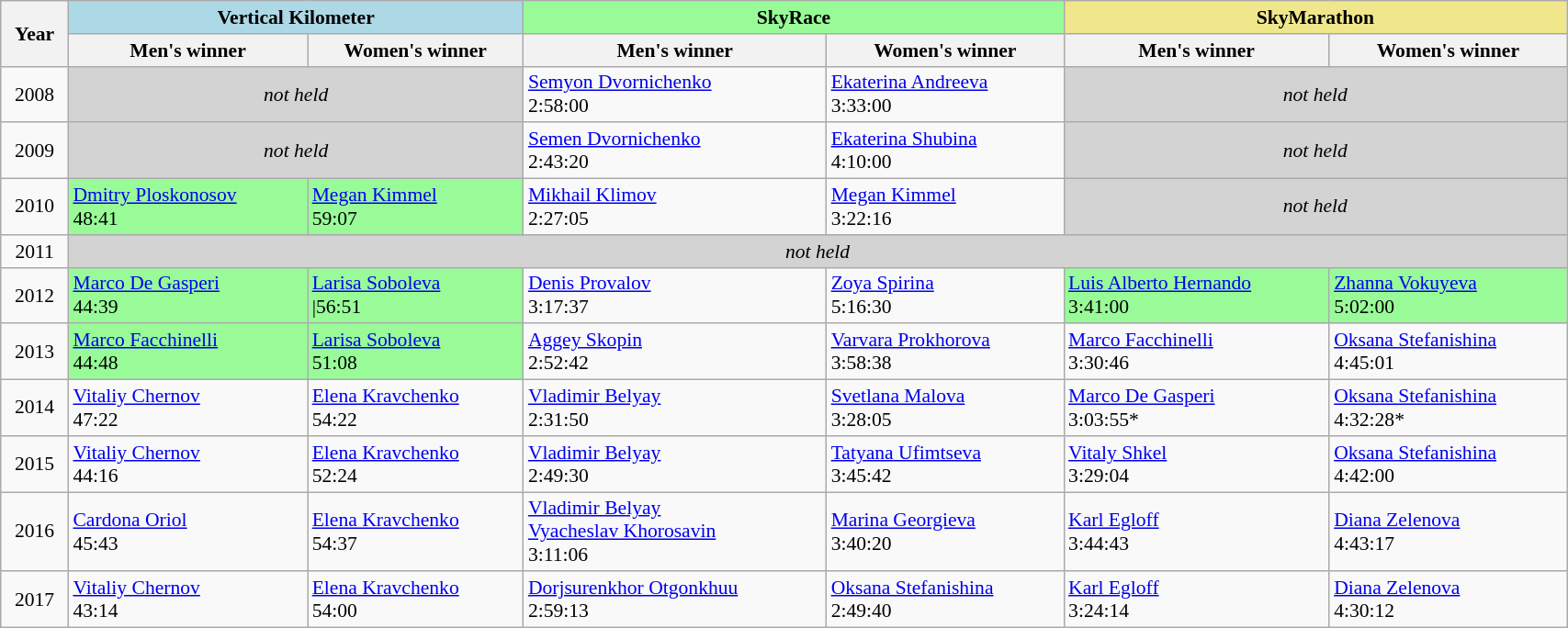<table class="wikitable" width=90% style="font-size:90%; text-align:center;">
<tr>
<th rowspan=2>Year</th>
<td align=center colspan=2 bgcolor=lightblue><strong>Vertical Kilometer</strong></td>
<td align=center colspan=2 bgcolor=palegreen><strong>SkyRace</strong></td>
<td align=center colspan=2 bgcolor=khaki><strong>SkyMarathon</strong></td>
</tr>
<tr>
<th colspan=1>Men's winner</th>
<th colspan=1>Women's winner</th>
<th colspan=1>Men's winner</th>
<th colspan=1>Women's winner</th>
<th colspan=1>Men's winner</th>
<th colspan=1>Women's winner</th>
</tr>
<tr>
<td>2008</td>
<td colspan=2 bgcolor=lightgrey><em>not held</em></td>
<td align=left> <a href='#'>Semyon Dvornichenko</a><br>2:58:00</td>
<td align=left> <a href='#'>Ekaterina Andreeva</a><br>3:33:00</td>
<td colspan=2 bgcolor=lightgrey><em>not held</em></td>
</tr>
<tr>
<td>2009</td>
<td colspan=2 bgcolor=lightgrey><em>not held</em></td>
<td align=left> <a href='#'>Semen Dvornichenko</a><br>2:43:20</td>
<td align=left> <a href='#'>Ekaterina Shubina</a><br>4:10:00</td>
<td colspan=2 bgcolor=lightgrey><em>not held</em></td>
</tr>
<tr>
<td>2010</td>
<td align=left bgcolor=palegreen> <a href='#'>Dmitry Ploskonosov</a><br>48:41</td>
<td align=left bgcolor=palegreen> <a href='#'>Megan Kimmel</a><br>59:07</td>
<td align=left> <a href='#'>Mikhail Klimov</a><br>2:27:05</td>
<td align=left> <a href='#'>Megan Kimmel</a><br>3:22:16</td>
<td colspan=2 bgcolor=lightgrey><em>not held</em></td>
</tr>
<tr>
<td>2011</td>
<td colspan=6 bgcolor=lightgrey><em>not held</em></td>
</tr>
<tr>
<td>2012</td>
<td align=left bgcolor=palegreen> <a href='#'>Marco De Gasperi</a><br>44:39</td>
<td align=left bgcolor=palegreen> <a href='#'>Larisa Soboleva</a><br>|56:51</td>
<td align=left> <a href='#'>Denis Provalov</a><br>3:17:37</td>
<td align=left> <a href='#'>Zoya Spirina</a><br>5:16:30</td>
<td align=left bgcolor=palegreen> <a href='#'>Luis Alberto Hernando</a><br>3:41:00</td>
<td align=left bgcolor=palegreen> <a href='#'>Zhanna Vokuyeva</a><br>5:02:00</td>
</tr>
<tr>
<td>2013</td>
<td align=left bgcolor=palegreen> <a href='#'>Marco Facchinelli</a><br>44:48</td>
<td align=left bgcolor=palegreen> <a href='#'>Larisa Soboleva</a><br>51:08</td>
<td align=left> <a href='#'>Aggey Skopin</a><br>2:52:42</td>
<td align=left> <a href='#'>Varvara Prokhorova</a><br>3:58:38</td>
<td align=left> <a href='#'>Marco Facchinelli</a><br>3:30:46</td>
<td align=left> <a href='#'>Oksana Stefanishina</a><br>4:45:01</td>
</tr>
<tr>
<td>2014</td>
<td align=left> <a href='#'>Vitaliy Chernov</a><br>47:22</td>
<td align=left> <a href='#'>Elena Kravchenko</a><br>54:22</td>
<td align=left> <a href='#'>Vladimir Belyay</a><br>2:31:50</td>
<td align=left> <a href='#'>Svetlana Malova</a><br>3:28:05</td>
<td align=left> <a href='#'>Marco De Gasperi</a><br>3:03:55*</td>
<td align=left> <a href='#'>Oksana Stefanishina</a><br>4:32:28*</td>
</tr>
<tr>
<td>2015</td>
<td align=left> <a href='#'>Vitaliy Chernov</a><br>44:16</td>
<td align=left> <a href='#'>Elena Kravchenko</a><br>52:24</td>
<td align=left> <a href='#'>Vladimir Belyay</a><br>2:49:30</td>
<td align=left> <a href='#'>Tatyana Ufimtseva</a><br>3:45:42</td>
<td align=left> <a href='#'>Vitaly Shkel</a><br>3:29:04</td>
<td align=left> <a href='#'>Oksana Stefanishina</a><br>4:42:00</td>
</tr>
<tr>
<td>2016</td>
<td align=left> <a href='#'>Cardona Oriol</a><br>45:43</td>
<td align=left> <a href='#'>Elena Kravchenko</a><br>54:37</td>
<td align=left> <a href='#'>Vladimir Belyay</a><br> <a href='#'>Vyacheslav Khorosavin</a><br>3:11:06</td>
<td align=left> <a href='#'>Marina Georgieva</a><br>3:40:20</td>
<td align=left> <a href='#'>Karl Egloff</a><br>3:44:43</td>
<td align=left> <a href='#'>Diana Zelenova</a><br>4:43:17</td>
</tr>
<tr>
<td>2017</td>
<td align=left> <a href='#'>Vitaliy Chernov</a><br>43:14</td>
<td align=left> <a href='#'>Elena Kravchenko</a><br>54:00</td>
<td align=left> <a href='#'>Dorjsurenkhor Otgonkhuu</a><br>2:59:13</td>
<td align=left> <a href='#'>Oksana Stefanishina</a><br>2:49:40</td>
<td align=left> <a href='#'>Karl Egloff</a><br>3:24:14</td>
<td align=left> <a href='#'>Diana Zelenova</a><br>4:30:12</td>
</tr>
</table>
